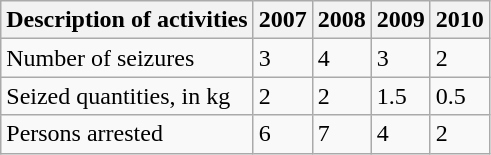<table class="wikitable">
<tr>
<th scope="col">Description of activities</th>
<th scope="col">2007</th>
<th scope="col">2008</th>
<th scope="col">2009</th>
<th scope="col">2010</th>
</tr>
<tr>
<td>Number of seizures</td>
<td>3</td>
<td>4</td>
<td>3</td>
<td>2</td>
</tr>
<tr>
<td>Seized quantities, in kg</td>
<td>2</td>
<td>2</td>
<td>1.5</td>
<td>0.5</td>
</tr>
<tr>
<td>Persons arrested</td>
<td>6</td>
<td>7</td>
<td>4</td>
<td>2</td>
</tr>
</table>
